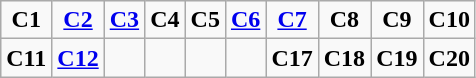<table class="wikitable" style="text-align: center;">
<tr valign="top">
<td><strong>C1</strong><br></td>
<td><strong><a href='#'>C2</a></strong><br></td>
<td><strong><a href='#'>C3</a></strong><br></td>
<td><strong>C4</strong><br></td>
<td><strong>C5</strong><br></td>
<td><strong><a href='#'>C6</a></strong><br></td>
<td><strong><a href='#'>C7</a></strong><br></td>
<td><strong>C8</strong><br></td>
<td><strong>C9</strong><br></td>
<td><strong>C10</strong><br></td>
</tr>
<tr valign="top">
<td><strong>C11</strong><br></td>
<td><strong><a href='#'>C12</a></strong><br></td>
<td></td>
<td></td>
<td></td>
<td></td>
<td><strong>C17</strong><br></td>
<td><strong>C18</strong><br></td>
<td><strong>C19</strong><br></td>
<td><strong>C20</strong><br></td>
</tr>
</table>
